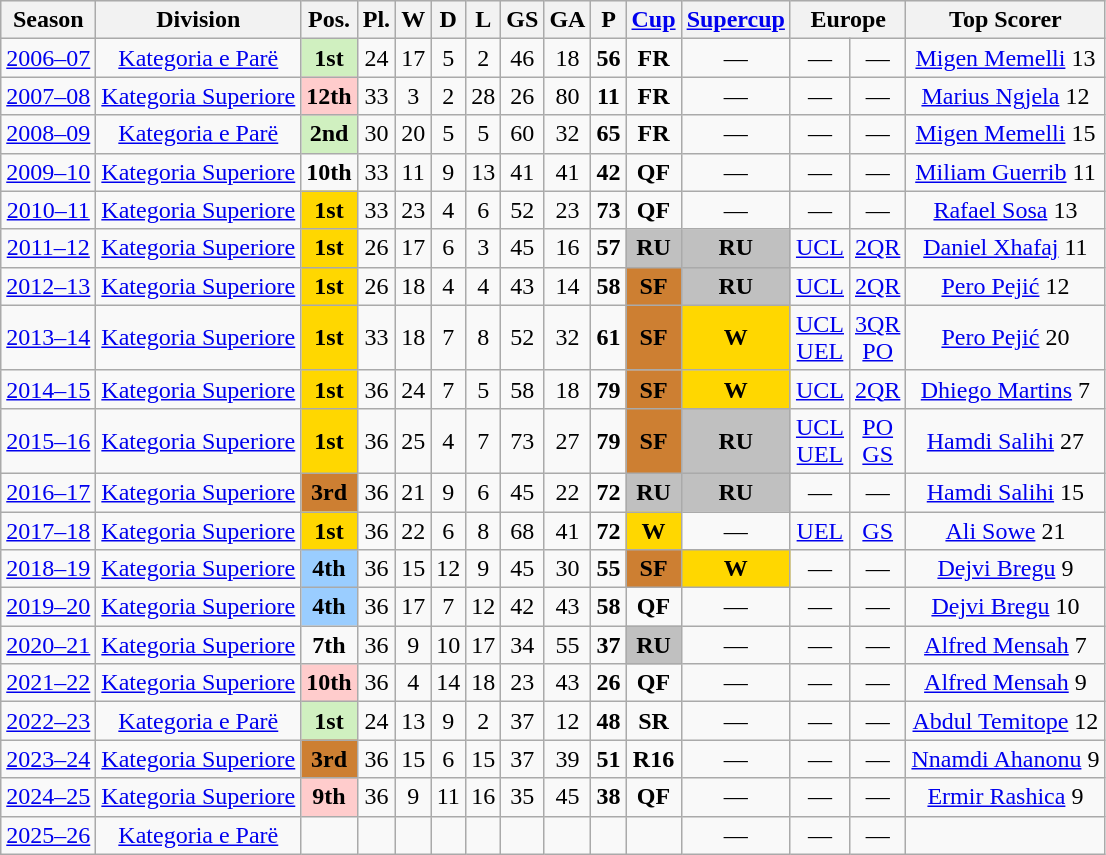<table class="wikitable mw-collapsible mw-collapsed">
<tr style="background:#efefef;">
<th>Season</th>
<th>Division</th>
<th>Pos.</th>
<th>Pl.</th>
<th>W</th>
<th>D</th>
<th>L</th>
<th>GS</th>
<th>GA</th>
<th>P</th>
<th><a href='#'>Cup</a></th>
<th><a href='#'>Supercup</a></th>
<th colspan=2>Europe</th>
<th>Top Scorer</th>
</tr>
<tr align=center>
<td><a href='#'>2006–07</a></td>
<td><a href='#'>Kategoria e Parë</a></td>
<td bgcolor=#D0F0C0><strong>1st</strong></td>
<td>24</td>
<td>17</td>
<td>5</td>
<td>2</td>
<td>46</td>
<td>18</td>
<td><strong>56</strong></td>
<td><strong>FR</strong></td>
<td>—</td>
<td>—</td>
<td>—</td>
<td> <a href='#'>Migen Memelli</a> 13</td>
</tr>
<tr align=center>
<td><a href='#'>2007–08</a></td>
<td><a href='#'>Kategoria Superiore</a></td>
<td bgcolor=#FFCCCC><strong>12th</strong></td>
<td>33</td>
<td>3</td>
<td>2</td>
<td>28</td>
<td>26</td>
<td>80</td>
<td><strong>11</strong></td>
<td><strong>FR</strong></td>
<td>—</td>
<td>—</td>
<td>—</td>
<td> <a href='#'>Marius Ngjela</a> 12</td>
</tr>
<tr align=center>
<td><a href='#'>2008–09</a></td>
<td><a href='#'>Kategoria e Parë</a></td>
<td bgcolor=#D0F0C0><strong>2nd</strong></td>
<td>30</td>
<td>20</td>
<td>5</td>
<td>5</td>
<td>60</td>
<td>32</td>
<td><strong>65</strong></td>
<td><strong>FR</strong></td>
<td>—</td>
<td>—</td>
<td>—</td>
<td> <a href='#'>Migen Memelli</a> 15</td>
</tr>
<tr align=center>
<td><a href='#'>2009–10</a></td>
<td><a href='#'>Kategoria Superiore</a></td>
<td><strong>10th</strong></td>
<td>33</td>
<td>11</td>
<td>9</td>
<td>13</td>
<td>41</td>
<td>41</td>
<td><strong>42</strong></td>
<td><strong>QF</strong></td>
<td>—</td>
<td>—</td>
<td>—</td>
<td> <a href='#'>Miliam Guerrib</a> 11</td>
</tr>
<tr align=center>
<td><a href='#'>2010–11</a></td>
<td><a href='#'>Kategoria Superiore</a></td>
<td bgcolor=gold><strong>1st</strong></td>
<td>33</td>
<td>23</td>
<td>4</td>
<td>6</td>
<td>52</td>
<td>23</td>
<td><strong>73</strong></td>
<td><strong>QF</strong></td>
<td>—</td>
<td>—</td>
<td>—</td>
<td> <a href='#'>Rafael Sosa</a> 13</td>
</tr>
<tr align=center>
<td><a href='#'>2011–12</a></td>
<td><a href='#'>Kategoria Superiore</a></td>
<td bgcolor=gold><strong>1st</strong></td>
<td>26</td>
<td>17</td>
<td>6</td>
<td>3</td>
<td>45</td>
<td>16</td>
<td><strong>57</strong></td>
<td bgcolor=silver><strong>RU</strong></td>
<td bgcolor=silver><strong>RU</strong></td>
<td><a href='#'>UCL</a></td>
<td><a href='#'>2QR</a></td>
<td> <a href='#'>Daniel Xhafaj</a> 11</td>
</tr>
<tr align=center>
<td><a href='#'>2012–13</a></td>
<td><a href='#'>Kategoria Superiore</a></td>
<td bgcolor=gold><strong>1st</strong></td>
<td>26</td>
<td>18</td>
<td>4</td>
<td>4</td>
<td>43</td>
<td>14</td>
<td><strong>58</strong></td>
<td bgcolor=cd7f32><strong>SF</strong></td>
<td bgcolor=silver><strong>RU</strong></td>
<td><a href='#'>UCL</a></td>
<td><a href='#'>2QR</a></td>
<td> <a href='#'>Pero Pejić</a> 12</td>
</tr>
<tr align=center>
<td><a href='#'>2013–14</a></td>
<td><a href='#'>Kategoria Superiore</a></td>
<td bgcolor=gold><strong>1st</strong></td>
<td>33</td>
<td>18</td>
<td>7</td>
<td>8</td>
<td>52</td>
<td>32</td>
<td><strong>61</strong></td>
<td bgcolor=cd7f32><strong>SF</strong></td>
<td bgcolor=gold><strong>W</strong></td>
<td><a href='#'>UCL</a><br><a href='#'>UEL</a></td>
<td><a href='#'>3QR</a><br><a href='#'>PO</a></td>
<td> <a href='#'>Pero Pejić</a> 20</td>
</tr>
<tr align=center>
<td><a href='#'>2014–15</a></td>
<td><a href='#'>Kategoria Superiore</a></td>
<td bgcolor=gold><strong>1st</strong></td>
<td>36</td>
<td>24</td>
<td>7</td>
<td>5</td>
<td>58</td>
<td>18</td>
<td><strong>79</strong></td>
<td bgcolor=cd7f32><strong>SF</strong></td>
<td bgcolor=gold><strong>W</strong></td>
<td><a href='#'>UCL</a></td>
<td><a href='#'>2QR</a></td>
<td> <a href='#'>Dhiego Martins</a> 7</td>
</tr>
<tr align=center>
<td><a href='#'>2015–16</a></td>
<td><a href='#'>Kategoria Superiore</a></td>
<td bgcolor=gold><strong>1st</strong></td>
<td>36</td>
<td>25</td>
<td>4</td>
<td>7</td>
<td>73</td>
<td>27</td>
<td><strong>79</strong></td>
<td bgcolor=cd7f32><strong>SF</strong></td>
<td bgcolor=silver><strong>RU</strong></td>
<td><a href='#'>UCL</a><br><a href='#'>UEL</a></td>
<td><a href='#'>PO</a><br><a href='#'>GS</a></td>
<td> <a href='#'>Hamdi Salihi</a> 27</td>
</tr>
<tr align=center>
<td><a href='#'>2016–17</a></td>
<td><a href='#'>Kategoria Superiore</a></td>
<td bgcolor=cd7f32><strong>3rd</strong></td>
<td>36</td>
<td>21</td>
<td>9</td>
<td>6</td>
<td>45</td>
<td>22</td>
<td><strong>72</strong></td>
<td bgcolor=silver><strong>RU</strong></td>
<td bgcolor=silver><strong>RU</strong></td>
<td>—</td>
<td>—</td>
<td> <a href='#'>Hamdi Salihi</a> 15</td>
</tr>
<tr align=center>
<td><a href='#'>2017–18</a></td>
<td><a href='#'>Kategoria Superiore</a></td>
<td bgcolor=gold><strong>1st</strong></td>
<td>36</td>
<td>22</td>
<td>6</td>
<td>8</td>
<td>68</td>
<td>41</td>
<td><strong>72</strong></td>
<td bgcolor=gold><strong>W</strong></td>
<td>—</td>
<td><a href='#'>UEL</a></td>
<td><a href='#'>GS</a></td>
<td> <a href='#'>Ali Sowe</a> 21</td>
</tr>
<tr align=center>
<td><a href='#'>2018–19</a></td>
<td><a href='#'>Kategoria Superiore</a></td>
<td style="text-align:center;" bgcolor=#9acdff><strong>4th</strong></td>
<td>36</td>
<td>15</td>
<td>12</td>
<td>9</td>
<td>45</td>
<td>30</td>
<td><strong>55</strong></td>
<td bgcolor=cd7f32><strong>SF</strong></td>
<td bgcolor=gold><strong>W</strong></td>
<td>—</td>
<td>—</td>
<td> <a href='#'>Dejvi Bregu</a> 9</td>
</tr>
<tr align=center>
<td><a href='#'>2019–20</a></td>
<td><a href='#'>Kategoria Superiore</a></td>
<td style="text-align:center;" bgcolor=#9acdff><strong>4th</strong></td>
<td>36</td>
<td>17</td>
<td>7</td>
<td>12</td>
<td>42</td>
<td>43</td>
<td><strong>58</strong></td>
<td><strong>QF</strong></td>
<td>—</td>
<td>—</td>
<td>—</td>
<td> <a href='#'>Dejvi Bregu</a> 10</td>
</tr>
<tr align=center>
<td><a href='#'>2020–21</a></td>
<td><a href='#'>Kategoria Superiore</a></td>
<td><strong>7th</strong></td>
<td>36</td>
<td>9</td>
<td>10</td>
<td>17</td>
<td>34</td>
<td>55</td>
<td><strong>37</strong></td>
<td bgcolor=silver><strong>RU</strong></td>
<td>—</td>
<td>—</td>
<td>—</td>
<td> <a href='#'>Alfred Mensah</a> 7</td>
</tr>
<tr align=center>
<td><a href='#'>2021–22</a></td>
<td><a href='#'>Kategoria Superiore</a></td>
<td bgcolor=#FFCCCC><strong>10th</strong></td>
<td>36</td>
<td>4</td>
<td>14</td>
<td>18</td>
<td>23</td>
<td>43</td>
<td><strong>26</strong></td>
<td><strong>QF</strong></td>
<td>—</td>
<td>—</td>
<td>—</td>
<td> <a href='#'>Alfred Mensah</a> 9</td>
</tr>
<tr align=center>
<td><a href='#'>2022–23</a></td>
<td><a href='#'>Kategoria e Parë</a></td>
<td bgcolor=#D0F0C0><strong>1st</strong></td>
<td>24</td>
<td>13</td>
<td>9</td>
<td>2</td>
<td>37</td>
<td>12</td>
<td><strong>48</strong></td>
<td><strong>SR</strong></td>
<td>—</td>
<td>—</td>
<td>—</td>
<td> <a href='#'>Abdul Temitope</a> 12</td>
</tr>
<tr align=center>
<td><a href='#'>2023–24</a></td>
<td><a href='#'>Kategoria Superiore</a></td>
<td bgcolor=cd7f32><strong>3rd</strong></td>
<td>36</td>
<td>15</td>
<td>6</td>
<td>15</td>
<td>37</td>
<td>39</td>
<td><strong>51</strong></td>
<td><strong>R16</strong></td>
<td>—</td>
<td>—</td>
<td>—</td>
<td> <a href='#'>Nnamdi Ahanonu</a> 9</td>
</tr>
<tr align=center>
<td><a href='#'>2024–25</a></td>
<td><a href='#'>Kategoria Superiore</a></td>
<td bgcolor=#FFCCCC><strong>9th</strong></td>
<td>36</td>
<td>9</td>
<td>11</td>
<td>16</td>
<td>35</td>
<td>45</td>
<td><strong>38</strong></td>
<td><strong>QF</strong></td>
<td>—</td>
<td>—</td>
<td>—</td>
<td> <a href='#'>Ermir Rashica</a> 9</td>
</tr>
<tr align=center>
<td><a href='#'>2025–26</a></td>
<td><a href='#'>Kategoria e Parë</a></td>
<td></td>
<td></td>
<td></td>
<td></td>
<td></td>
<td></td>
<td></td>
<td></td>
<td></td>
<td>—</td>
<td>—</td>
<td>—</td>
<td></td>
</tr>
</table>
